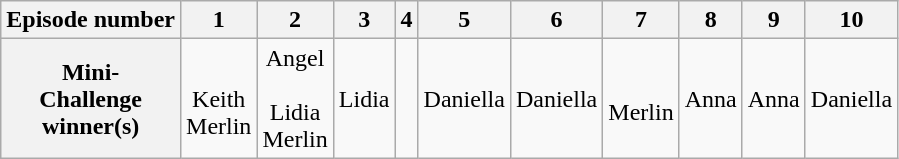<table class="wikitable" style="text-align:center">
<tr>
<th>Episode number</th>
<th>1</th>
<th>2</th>
<th>3</th>
<th>4</th>
<th>5</th>
<th>6</th>
<th>7</th>
<th>8</th>
<th>9</th>
<th>10</th>
</tr>
<tr>
<th>Mini-<br>Challenge<br>winner(s)</th>
<td><br>Keith<br>Merlin</td>
<td>Angel<br><br>Lidia<br>Merlin</td>
<td>Lidia</td>
<td></td>
<td>Daniella</td>
<td>Daniella</td>
<td><br>Merlin</td>
<td>Anna</td>
<td>Anna</td>
<td>Daniella</td>
</tr>
</table>
